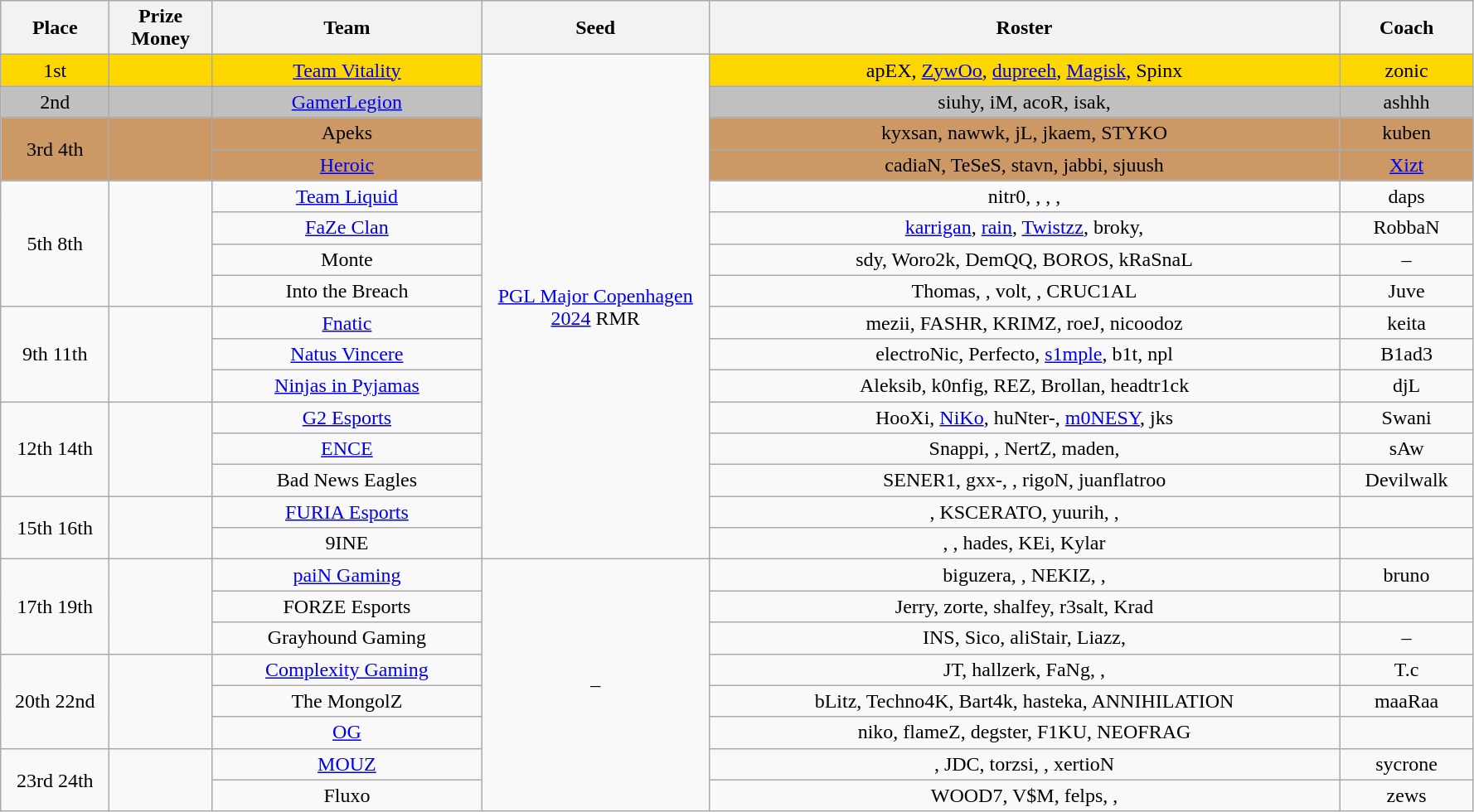<table class="wikitable" style="text-align:center">
<tr>
<th width="80px">Place</th>
<th width="75px">Prize Money</th>
<th width="210">Team</th>
<th width="175px">Seed</th>
<th width="500px">Roster</th>
<th width="100">Coach</th>
</tr>
<tr>
<td style="text-align:center; background:gold;">1st</td>
<td style="text-align:center; background:gold;"></td>
<td style="text-align:center; background:gold;"><a href='#'>Team Vitality</a></td>
<td rowspan="16"><a href='#'>PGL Major Copenhagen 2024</a> RMR</td>
<td style="text-align:center; background:gold;">apEX, <a href='#'>ZywOo</a>, <a href='#'>dupreeh</a>, <a href='#'>Magisk</a>, Spinx</td>
<td style="text-align:center; background:gold;">zonic</td>
</tr>
<tr>
<td style="text-align:center; background:silver;">2nd</td>
<td style="text-align:center; background:silver;"></td>
<td style="text-align:center; background:silver;"><a href='#'>GamerLegion</a></td>
<td style="text-align:center; background:silver;">siuhy, iM, acoR, isak, </td>
<td style="text-align:center; background:silver;">ashhh</td>
</tr>
<tr>
<td style="text-align:center; background:#c96;" rowspan="2">3rd  4th</td>
<td style="text-align:center; background:#c96;" rowspan="2"></td>
<td style="text-align:center; background:#c96;">Apeks</td>
<td style="text-align:center; background:#c96;">kyxsan, nawwk, jL, jkaem, STYKO</td>
<td style="text-align:center; background:#c96;">kuben</td>
</tr>
<tr>
<td style="text-align:center; background:#c96;"><a href='#'>Heroic</a></td>
<td style="text-align:center; background:#c96;">cadiaN, TeSeS, stavn, jabbi, sjuush</td>
<td style="text-align:center; background:#c96;"><a href='#'>Xizt</a></td>
</tr>
<tr>
<td rowspan="4">5th  8th</td>
<td rowspan="4"></td>
<td><a href='#'>Team Liquid</a></td>
<td>nitr0, , , , </td>
<td>daps</td>
</tr>
<tr>
<td><a href='#'>FaZe Clan</a></td>
<td><a href='#'>karrigan</a>, <a href='#'>rain</a>, <a href='#'>Twistzz</a>, broky, </td>
<td>RobbaN</td>
</tr>
<tr>
<td>Monte</td>
<td>sdy, Woro2k, DemQQ, BOROS, kRaSnaL</td>
<td>–</td>
</tr>
<tr>
<td>Into the Breach</td>
<td>Thomas, , volt, , CRUC1AL</td>
<td>Juve</td>
</tr>
<tr>
<td rowspan="3">9th  11th</td>
<td rowspan="3"></td>
<td><a href='#'>Fnatic</a></td>
<td>mezii, FASHR, KRIMZ, roeJ, nicoodoz</td>
<td>keita</td>
</tr>
<tr>
<td><a href='#'>Natus Vincere</a></td>
<td>electroNic, Perfecto, <a href='#'>s1mple</a>, b1t, npl</td>
<td>B1ad3</td>
</tr>
<tr>
<td><a href='#'>Ninjas in Pyjamas</a></td>
<td>Aleksib, k0nfig, REZ, Brollan, headtr1ck</td>
<td>djL</td>
</tr>
<tr>
<td rowspan="3">12th  14th</td>
<td rowspan="3"></td>
<td><a href='#'>G2 Esports</a></td>
<td>HooXi, <a href='#'>NiKo</a>, huNter-, <a href='#'>m0NESY</a>, jks</td>
<td>Swani</td>
</tr>
<tr>
<td><a href='#'>ENCE</a></td>
<td>Snappi, , NertZ, maden, </td>
<td>sAw</td>
</tr>
<tr>
<td>Bad News Eagles</td>
<td>SENER1, gxx-, , rigoN, juanflatroo</td>
<td>Devilwalk</td>
</tr>
<tr>
<td rowspan="2">15th  16th</td>
<td rowspan="2"></td>
<td><a href='#'>FURIA Esports</a></td>
<td>, KSCERATO, yuurih, , </td>
<td></td>
</tr>
<tr>
<td>9INE</td>
<td>, , hades, KEi, Kylar</td>
<td></td>
</tr>
<tr>
<td rowspan="3">17th  19th</td>
<td rowspan="3"></td>
<td><a href='#'>paiN Gaming</a></td>
<td rowspan="8">–</td>
<td>biguzera, , NEKIZ, , </td>
<td>bruno</td>
</tr>
<tr>
<td>FORZE Esports</td>
<td>Jerry, zorte, shalfey, r3salt, Krad</td>
<td></td>
</tr>
<tr>
<td>Grayhound Gaming</td>
<td>INS, Sico, aliStair, Liazz, </td>
<td>–</td>
</tr>
<tr>
<td rowspan="3">20th  22nd</td>
<td rowspan="3"></td>
<td><a href='#'>Complexity Gaming</a></td>
<td>JT, hallzerk, FaNg, , </td>
<td>T.c</td>
</tr>
<tr>
<td>The MongolZ</td>
<td>bLitz, Techno4K, Bart4k, hasteka, ANNIHILATION</td>
<td>maaRaa</td>
</tr>
<tr>
<td><a href='#'>OG</a></td>
<td>niko, flameZ, degster, F1KU, NEOFRAG</td>
<td></td>
</tr>
<tr>
<td rowspan="2">23rd  24th</td>
<td rowspan="2"></td>
<td><a href='#'>MOUZ</a></td>
<td>, JDC, torzsi, , xertioN</td>
<td>sycrone</td>
</tr>
<tr>
<td>Fluxo</td>
<td>WOOD7, V$M, felps, , </td>
<td>zews</td>
</tr>
</table>
